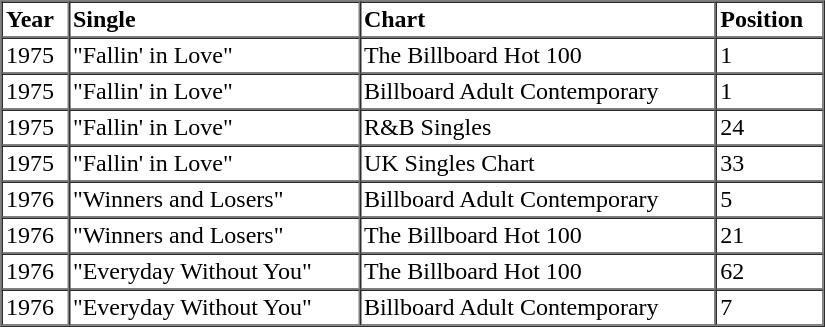<table border="1" cellspacing="0" cellpadding="2" style="width:550px;">
<tr>
<th align="left">Year</th>
<th align="left">Single</th>
<th align="left">Chart</th>
<th align="left">Position</th>
</tr>
<tr>
<td align="left">1975</td>
<td align="left">"Fallin' in Love"</td>
<td align="left">The Billboard Hot 100</td>
<td align="left">1</td>
</tr>
<tr>
<td align="left">1975</td>
<td align="left">"Fallin' in Love"</td>
<td align="left">Billboard Adult Contemporary</td>
<td align="left">1</td>
</tr>
<tr>
<td align="left">1975</td>
<td align="left">"Fallin' in Love"</td>
<td align="left">R&B Singles</td>
<td align="left">24</td>
</tr>
<tr>
<td align="left">1975</td>
<td align="left">"Fallin' in Love"</td>
<td align="left">UK Singles Chart</td>
<td align="left">33</td>
</tr>
<tr>
<td align="left">1976</td>
<td align="left">"Winners and Losers"</td>
<td align="left">Billboard Adult Contemporary</td>
<td align="left">5</td>
</tr>
<tr>
<td align="left">1976</td>
<td align="left">"Winners and Losers"</td>
<td align="left">The Billboard Hot 100</td>
<td align="left">21</td>
</tr>
<tr>
<td align="left">1976</td>
<td align="left">"Everyday Without You"</td>
<td align="left">The Billboard Hot 100</td>
<td align="left">62</td>
</tr>
<tr>
<td align="left">1976</td>
<td align="left">"Everyday Without You"</td>
<td align="left">Billboard Adult Contemporary</td>
<td align="left">7</td>
</tr>
</table>
